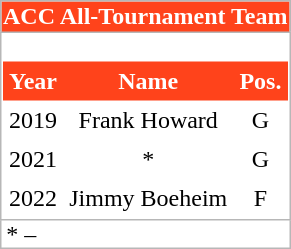<table class="toccolours collapsible" style="background:white; border:1px #b7b7b7 solid; border-collapse:collapse;">
<tr>
<th colspan=1 style="background:#FF431B; color:#FFF;">ACC All-Tournament Team</th>
</tr>
<tr style="background:white;">
<td style="vertical-align:top; border: 1px #b7b7b7 solid;"><br><table cellpadding="4" border="0" cellspacing="0" style="width:100%;text-align:center;">
<tr>
<th style="background:#FF431B; color:#FFF;">Year</th>
<th style="background:#FF431B; color:#FFF;">Name</th>
<th style="background:#FF431B; color:#FFF;">Pos.</th>
</tr>
<tr>
<td>2019</td>
<td>Frank Howard</td>
<td>G</td>
</tr>
<tr>
<td>2021</td>
<td><strong><a href='#'></a></strong>*</td>
<td>G</td>
</tr>
<tr>
<td>2022</td>
<td>Jimmy Boeheim</td>
<td>F</td>
</tr>
</table>
</td>
</tr>
<tr>
<td colspan=1 style="padding:0 0.2em">* – </td>
</tr>
</table>
